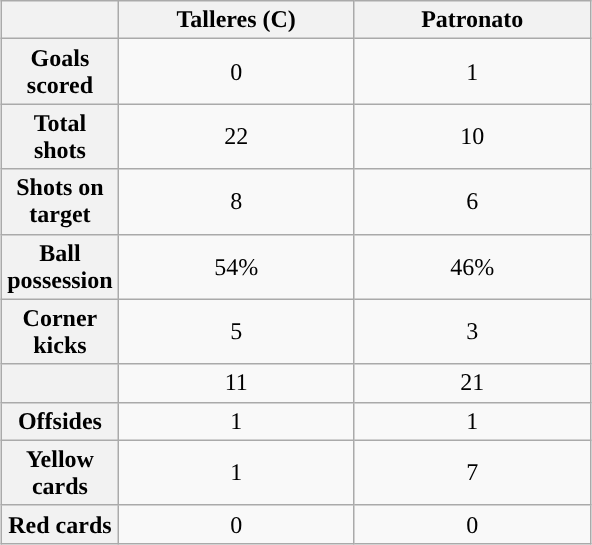<table class="wikitable" style="text-align: center; margin: 0 auto;">
<tr>
<th scope="col" style="width:70px"></th>
<th scope="col" style="width:150px">Talleres (C)</th>
<th scope="col" style="width:150px">Patronato</th>
</tr>
<tr>
<th scope=row>Goals scored</th>
<td>0</td>
<td>1</td>
</tr>
<tr>
<th scope=row>Total shots</th>
<td>22</td>
<td>10</td>
</tr>
<tr>
<th scope=row>Shots on target</th>
<td>8</td>
<td>6</td>
</tr>
<tr>
<th scope=row>Ball possession</th>
<td>54%</td>
<td>46%</td>
</tr>
<tr>
<th scope=row>Corner kicks</th>
<td>5</td>
<td>3</td>
</tr>
<tr>
<th scope=row></th>
<td>11</td>
<td>21</td>
</tr>
<tr>
<th scope=row>Offsides</th>
<td>1</td>
<td>1</td>
</tr>
<tr>
<th scope=row>Yellow cards</th>
<td>1</td>
<td>7</td>
</tr>
<tr>
<th scope=row>Red cards</th>
<td>0</td>
<td>0</td>
</tr>
</table>
